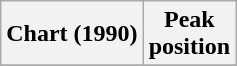<table class="wikitable plainrowheaders sortable">
<tr>
<th scope="col">Chart (1990)</th>
<th scope="col">Peak<br>position</th>
</tr>
<tr>
</tr>
</table>
